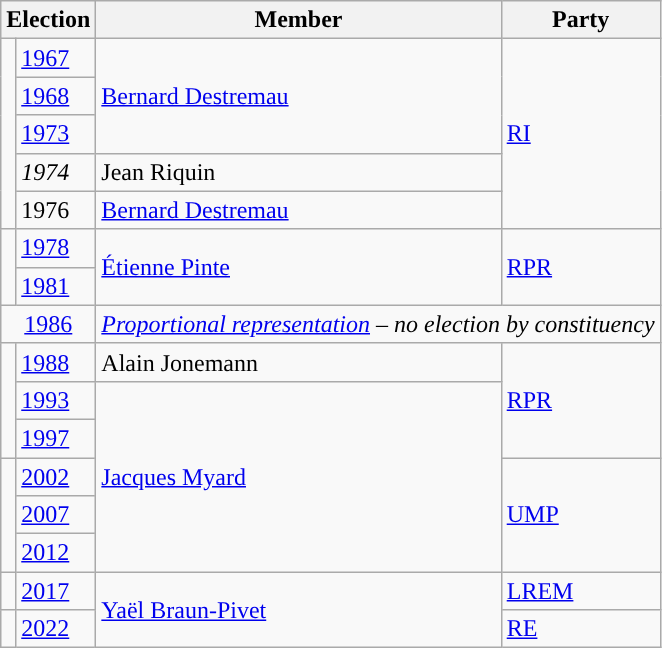<table class="wikitable">
<tr>
<th colspan=2>Election</th>
<th>Member</th>
<th>Party</th>
</tr>
<tr>
<td rowspan="5" style="color:inherit;background-color: "></td>
<td><a href='#'>1967</a></td>
<td rowspan="3"><a href='#'>Bernard Destremau</a></td>
<td rowspan="5"><a href='#'>RI</a></td>
</tr>
<tr>
<td><a href='#'>1968</a></td>
</tr>
<tr>
<td><a href='#'>1973</a></td>
</tr>
<tr>
<td><em>1974</em></td>
<td>Jean Riquin</td>
</tr>
<tr>
<td>1976</td>
<td><a href='#'>Bernard Destremau</a></td>
</tr>
<tr>
<td rowspan="2" style="color:inherit;background-color: "></td>
<td><a href='#'>1978</a></td>
<td rowspan="2"><a href='#'>Étienne Pinte</a></td>
<td rowspan="2"><a href='#'>RPR</a></td>
</tr>
<tr>
<td><a href='#'>1981</a></td>
</tr>
<tr>
<td colspan=2 align="center"><a href='#'>1986</a></td>
<td colspan=2><em><a href='#'>Proportional representation</a> – no election by constituency</em></td>
</tr>
<tr>
<td rowspan="3" style="color:inherit;background-color: "></td>
<td><a href='#'>1988</a></td>
<td>Alain Jonemann</td>
<td rowspan="3"><a href='#'>RPR</a></td>
</tr>
<tr>
<td><a href='#'>1993</a></td>
<td rowspan="5"><a href='#'>Jacques Myard</a></td>
</tr>
<tr>
<td><a href='#'>1997</a></td>
</tr>
<tr>
<td rowspan="3" style="color:inherit;background-color: "></td>
<td><a href='#'>2002</a></td>
<td rowspan="3"><a href='#'>UMP</a></td>
</tr>
<tr>
<td><a href='#'>2007</a></td>
</tr>
<tr>
<td><a href='#'>2012</a></td>
</tr>
<tr>
<td style="color:inherit;background-color: "></td>
<td><a href='#'>2017</a></td>
<td rowspan="2"><a href='#'>Yaël Braun-Pivet</a></td>
<td><a href='#'>LREM</a></td>
</tr>
<tr>
<td style="color:inherit;background-color: "></td>
<td><a href='#'>2022</a></td>
<td><a href='#'>RE</a></td>
</tr>
</table>
